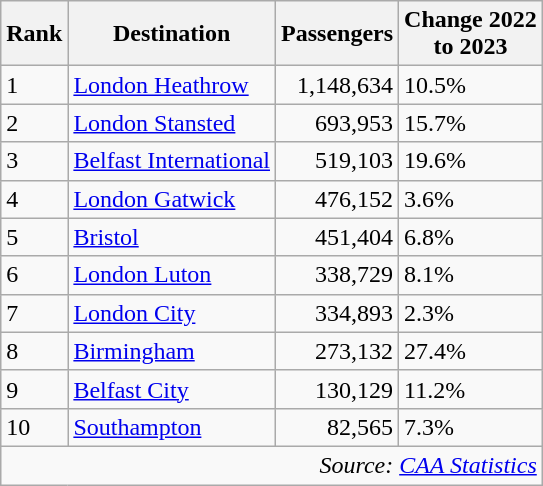<table class="wikitable sortable">
<tr>
<th>Rank</th>
<th>Destination</th>
<th>Passengers</th>
<th>Change 2022<br>to 2023</th>
</tr>
<tr>
<td>1</td>
<td><a href='#'>London Heathrow</a></td>
<td align=right>1,148,634</td>
<td> 10.5%</td>
</tr>
<tr>
<td>2</td>
<td><a href='#'>London Stansted</a></td>
<td align=right>693,953</td>
<td> 15.7%</td>
</tr>
<tr>
<td>3</td>
<td><a href='#'>Belfast International</a></td>
<td align=right>519,103</td>
<td> 19.6%</td>
</tr>
<tr>
<td>4</td>
<td><a href='#'>London Gatwick</a></td>
<td align=right>476,152</td>
<td> 3.6%</td>
</tr>
<tr>
<td>5</td>
<td><a href='#'>Bristol</a></td>
<td align=right>451,404</td>
<td> 6.8%</td>
</tr>
<tr>
<td>6</td>
<td><a href='#'>London Luton</a></td>
<td align=right>338,729</td>
<td> 8.1%</td>
</tr>
<tr>
<td>7</td>
<td><a href='#'>London City</a></td>
<td align=right>334,893</td>
<td> 2.3%</td>
</tr>
<tr>
<td>8</td>
<td><a href='#'>Birmingham</a></td>
<td align=right>273,132</td>
<td> 27.4%</td>
</tr>
<tr>
<td>9</td>
<td><a href='#'>Belfast City</a></td>
<td align=right>130,129</td>
<td> 11.2%</td>
</tr>
<tr>
<td>10</td>
<td><a href='#'>Southampton</a></td>
<td align=right>82,565</td>
<td> 7.3%</td>
</tr>
<tr class="sortbottom">
<td colspan="4" style="text-align:right;"><em>Source: <a href='#'>CAA Statistics</a></em></td>
</tr>
</table>
